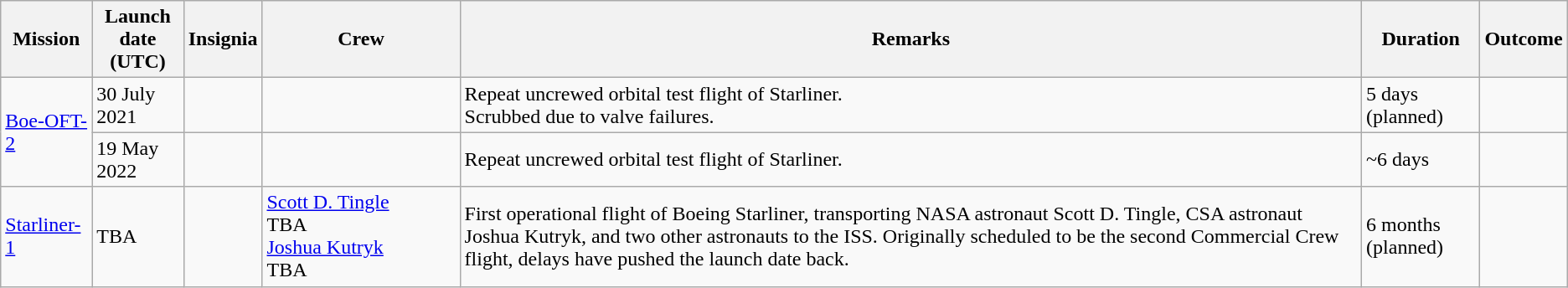<table class="wikitable">
<tr>
<th>Mission</th>
<th>Launch date<br>(UTC)</th>
<th>Insignia</th>
<th>Crew</th>
<th>Remarks</th>
<th>Duration</th>
<th>Outcome</th>
</tr>
<tr>
<td rowspan=2><a href='#'>Boe-OFT-2</a></td>
<td>30 July 2021</td>
<td align="center"></td>
<td></td>
<td>Repeat uncrewed orbital test flight of Starliner.<br>Scrubbed due to valve failures.</td>
<td>5 days<br>(planned)</td>
<td></td>
</tr>
<tr>
<td>19 May 2022</td>
<td align="center"></td>
<td></td>
<td>Repeat uncrewed orbital test flight of Starliner.</td>
<td>~6 days</td>
<td></td>
</tr>
<tr>
<td><a href='#'>Starliner-1</a></td>
<td>TBA</td>
<td></td>
<td style="width: 150px"> <a href='#'>Scott D. Tingle</a><br>TBA<br> <a href='#'>Joshua Kutryk</a><br>TBA</td>
<td>First operational flight of Boeing Starliner, transporting NASA astronaut Scott D. Tingle, CSA astronaut Joshua Kutryk, and two other astronauts to the ISS. Originally scheduled to be the second Commercial Crew flight, delays have pushed the launch date back.</td>
<td>6 months (planned)</td>
<td></td>
</tr>
</table>
